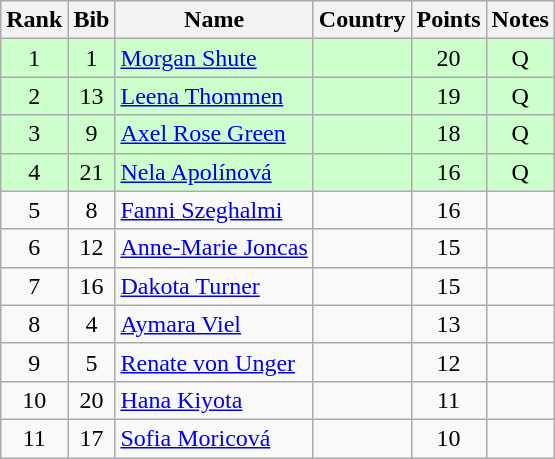<table class="wikitable sortable" style="text-align:center">
<tr>
<th>Rank</th>
<th>Bib</th>
<th>Name</th>
<th>Country</th>
<th>Points</th>
<th>Notes</th>
</tr>
<tr bgcolor=ccffcc>
<td>1</td>
<td>1</td>
<td align=left><a href='#'>Morgan Shute</a></td>
<td align=left></td>
<td>20</td>
<td>Q</td>
</tr>
<tr bgcolor=ccffcc>
<td>2</td>
<td>13</td>
<td align=left><a href='#'>Leena Thommen</a></td>
<td align=left></td>
<td>19</td>
<td>Q</td>
</tr>
<tr bgcolor=ccffcc>
<td>3</td>
<td>9</td>
<td align=left><a href='#'>Axel Rose Green</a></td>
<td align=left></td>
<td>18</td>
<td>Q</td>
</tr>
<tr bgcolor=ccffcc>
<td>4</td>
<td>21</td>
<td align=left><a href='#'>Nela Apolínová</a></td>
<td align=left></td>
<td>16</td>
<td>Q</td>
</tr>
<tr>
<td>5</td>
<td>8</td>
<td align=left><a href='#'>Fanni Szeghalmi</a></td>
<td align=left></td>
<td>16</td>
<td></td>
</tr>
<tr>
<td>6</td>
<td>12</td>
<td align=left><a href='#'>Anne-Marie Joncas</a></td>
<td align=left></td>
<td>15</td>
<td></td>
</tr>
<tr>
<td>7</td>
<td>16</td>
<td align=left><a href='#'>Dakota Turner</a></td>
<td align=left></td>
<td>15</td>
<td></td>
</tr>
<tr>
<td>8</td>
<td>4</td>
<td align=left><a href='#'>Aymara Viel</a></td>
<td align=left></td>
<td>13</td>
<td></td>
</tr>
<tr>
<td>9</td>
<td>5</td>
<td align=left><a href='#'>Renate von Unger</a></td>
<td align=left></td>
<td>12</td>
<td></td>
</tr>
<tr>
<td>10</td>
<td>20</td>
<td align=left><a href='#'>Hana Kiyota</a></td>
<td align=left></td>
<td>11</td>
<td></td>
</tr>
<tr>
<td>11</td>
<td>17</td>
<td align=left><a href='#'>Sofia Moricová</a></td>
<td align=left></td>
<td>10</td>
<td></td>
</tr>
</table>
